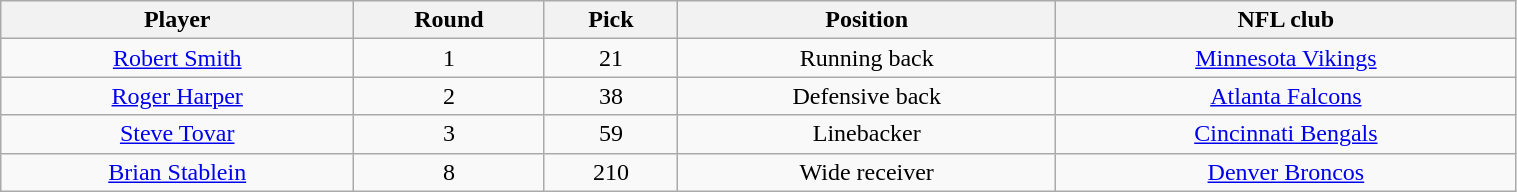<table class="wikitable" width="80%">
<tr>
<th>Player</th>
<th>Round</th>
<th>Pick</th>
<th>Position</th>
<th>NFL club</th>
</tr>
<tr align="center" bgcolor="">
<td><a href='#'>Robert Smith</a></td>
<td>1</td>
<td>21</td>
<td>Running back</td>
<td><a href='#'>Minnesota Vikings</a></td>
</tr>
<tr align="center" bgcolor="">
<td><a href='#'>Roger Harper</a></td>
<td>2</td>
<td>38</td>
<td>Defensive back</td>
<td><a href='#'>Atlanta Falcons</a></td>
</tr>
<tr align="center" bgcolor="">
<td><a href='#'>Steve Tovar</a></td>
<td>3</td>
<td>59</td>
<td>Linebacker</td>
<td><a href='#'>Cincinnati Bengals</a></td>
</tr>
<tr align="center" bgcolor="">
<td><a href='#'>Brian Stablein</a></td>
<td>8</td>
<td>210</td>
<td>Wide receiver</td>
<td><a href='#'>Denver Broncos</a></td>
</tr>
</table>
